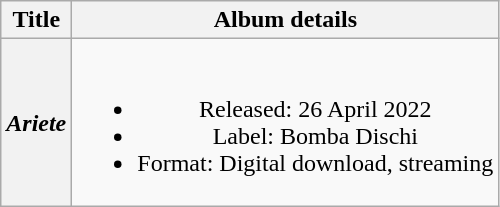<table class="wikitable plainrowheaders" style="text-align:center;">
<tr>
<th scope="col">Title</th>
<th scope="col">Album details</th>
</tr>
<tr>
<th scope="row"><em>Ariete</em></th>
<td><br><ul><li>Released: 26 April 2022</li><li>Label: Bomba Dischi</li><li>Format: Digital download, streaming</li></ul></td>
</tr>
</table>
